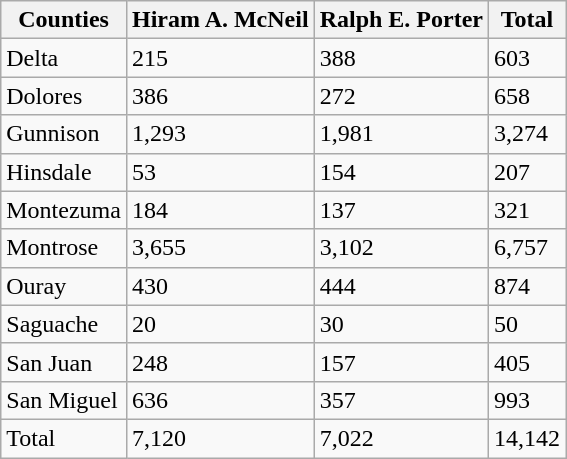<table class="wikitable mw-collapsible">
<tr>
<th>Counties</th>
<th>Hiram A. McNeil</th>
<th>Ralph E. Porter</th>
<th>Total</th>
</tr>
<tr>
<td>Delta</td>
<td>215</td>
<td>388</td>
<td>603</td>
</tr>
<tr>
<td>Dolores</td>
<td>386</td>
<td>272</td>
<td>658</td>
</tr>
<tr>
<td>Gunnison</td>
<td>1,293</td>
<td>1,981</td>
<td>3,274</td>
</tr>
<tr>
<td>Hinsdale</td>
<td>53</td>
<td>154</td>
<td>207</td>
</tr>
<tr>
<td>Montezuma</td>
<td>184</td>
<td>137</td>
<td>321</td>
</tr>
<tr>
<td>Montrose</td>
<td>3,655</td>
<td>3,102</td>
<td>6,757</td>
</tr>
<tr>
<td>Ouray</td>
<td>430</td>
<td>444</td>
<td>874</td>
</tr>
<tr>
<td>Saguache</td>
<td>20</td>
<td>30</td>
<td>50</td>
</tr>
<tr>
<td>San Juan</td>
<td>248</td>
<td>157</td>
<td>405</td>
</tr>
<tr>
<td>San Miguel</td>
<td>636</td>
<td>357</td>
<td>993</td>
</tr>
<tr>
<td>Total</td>
<td>7,120</td>
<td>7,022</td>
<td>14,142</td>
</tr>
</table>
